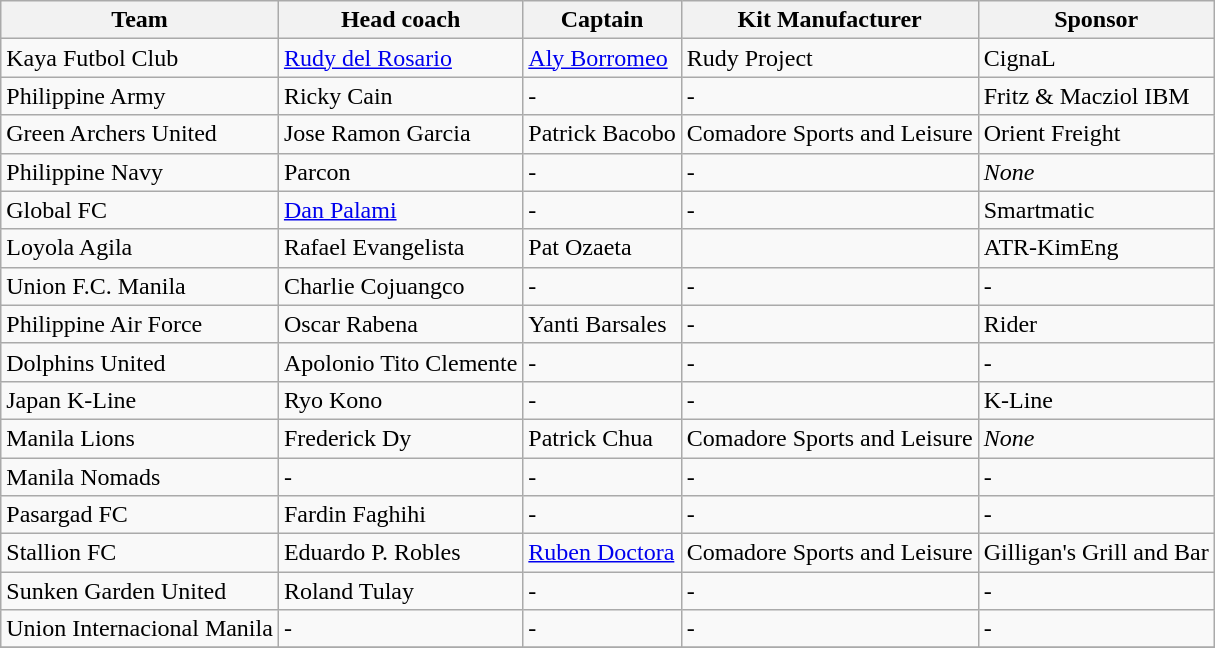<table class="wikitable sortable">
<tr>
<th>Team</th>
<th>Head coach</th>
<th>Captain</th>
<th>Kit Manufacturer</th>
<th>Sponsor</th>
</tr>
<tr>
<td>Kaya Futbol Club</td>
<td> <a href='#'>Rudy del Rosario</a></td>
<td> <a href='#'>Aly Borromeo</a></td>
<td>Rudy Project</td>
<td>CignaL</td>
</tr>
<tr>
<td>Philippine Army</td>
<td> Ricky Cain</td>
<td>-</td>
<td>-</td>
<td>Fritz & Macziol IBM</td>
</tr>
<tr>
<td>Green Archers United</td>
<td> Jose Ramon Garcia</td>
<td> Patrick Bacobo</td>
<td>Comadore Sports and Leisure</td>
<td>Orient Freight</td>
</tr>
<tr>
<td>Philippine Navy</td>
<td> Parcon</td>
<td>-</td>
<td>-</td>
<td><em>None</em></td>
</tr>
<tr>
<td>Global FC</td>
<td> <a href='#'>Dan Palami</a></td>
<td>-</td>
<td>-</td>
<td>Smartmatic</td>
</tr>
<tr>
<td>Loyola Agila</td>
<td> Rafael Evangelista</td>
<td> Pat Ozaeta</td>
<td></td>
<td>ATR-KimEng</td>
</tr>
<tr>
<td>Union F.C. Manila</td>
<td> Charlie Cojuangco</td>
<td>-</td>
<td>-</td>
<td>-</td>
</tr>
<tr>
<td>Philippine Air Force</td>
<td> Oscar Rabena</td>
<td> Yanti Barsales</td>
<td>-</td>
<td>Rider</td>
</tr>
<tr>
<td>Dolphins United</td>
<td> Apolonio Tito Clemente</td>
<td>-</td>
<td>-</td>
<td>-</td>
</tr>
<tr>
<td>Japan K-Line</td>
<td> Ryo Kono</td>
<td>-</td>
<td>-</td>
<td>K-Line</td>
</tr>
<tr>
<td>Manila Lions</td>
<td> Frederick Dy</td>
<td> Patrick Chua</td>
<td>Comadore Sports and Leisure</td>
<td><em>None</em></td>
</tr>
<tr>
<td>Manila Nomads</td>
<td>-</td>
<td>-</td>
<td>-</td>
<td>-</td>
</tr>
<tr>
<td>Pasargad FC</td>
<td> Fardin Faghihi</td>
<td>-</td>
<td>-</td>
<td>-</td>
</tr>
<tr>
<td>Stallion FC</td>
<td> Eduardo P. Robles</td>
<td> <a href='#'>Ruben Doctora</a></td>
<td>Comadore Sports and Leisure</td>
<td>Gilligan's Grill and Bar</td>
</tr>
<tr>
<td>Sunken Garden United</td>
<td> Roland Tulay</td>
<td>-</td>
<td>-</td>
<td>-</td>
</tr>
<tr>
<td>Union Internacional Manila</td>
<td>-</td>
<td>-</td>
<td>-</td>
<td>-</td>
</tr>
<tr>
</tr>
</table>
